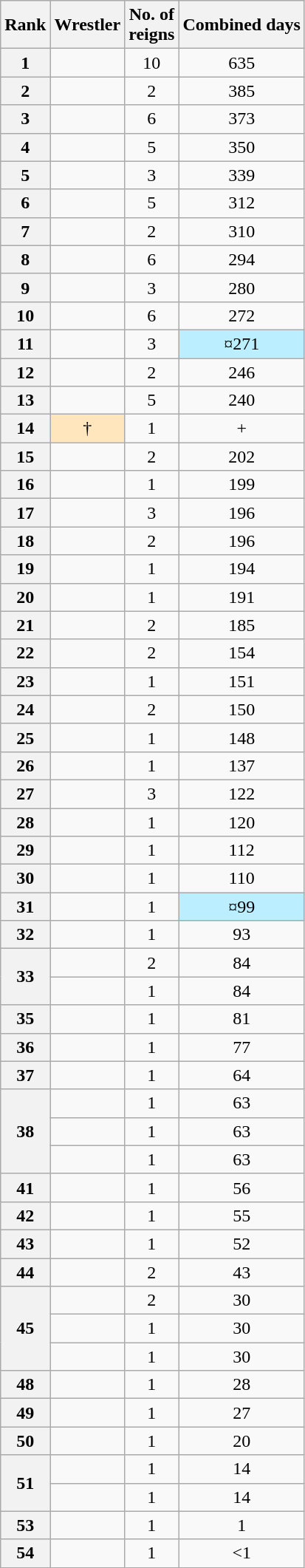<table class="wikitable sortable" style="text-align: center">
<tr>
<th>Rank </th>
<th>Wrestler</th>
<th>No. of<br>reigns</th>
<th>Combined days</th>
</tr>
<tr>
<th>1</th>
<td></td>
<td>10</td>
<td>635</td>
</tr>
<tr>
<th>2</th>
<td></td>
<td>2</td>
<td>385</td>
</tr>
<tr>
<th>3</th>
<td></td>
<td>6</td>
<td>373</td>
</tr>
<tr>
<th>4</th>
<td></td>
<td>5</td>
<td>350</td>
</tr>
<tr>
<th>5</th>
<td></td>
<td>3</td>
<td>339</td>
</tr>
<tr>
<th>6</th>
<td></td>
<td>5</td>
<td>312</td>
</tr>
<tr>
<th>7</th>
<td></td>
<td>2</td>
<td>310</td>
</tr>
<tr>
<th>8</th>
<td></td>
<td>6</td>
<td>294</td>
</tr>
<tr>
<th>9</th>
<td></td>
<td>3</td>
<td>280</td>
</tr>
<tr>
<th>10</th>
<td></td>
<td>6</td>
<td>272</td>
</tr>
<tr>
<th>11</th>
<td></td>
<td>3</td>
<td style="background-color:#bbeeff">¤271</td>
</tr>
<tr>
<th>12</th>
<td></td>
<td>2</td>
<td>246</td>
</tr>
<tr>
<th>13</th>
<td></td>
<td>5</td>
<td>240</td>
</tr>
<tr>
<th>14</th>
<td style="background-color:#ffe6bd"> †</td>
<td>1</td>
<td>+</td>
</tr>
<tr>
<th>15</th>
<td></td>
<td>2</td>
<td>202</td>
</tr>
<tr>
<th>16</th>
<td></td>
<td>1</td>
<td>199</td>
</tr>
<tr>
<th>17</th>
<td></td>
<td>3</td>
<td>196</td>
</tr>
<tr>
<th>18</th>
<td></td>
<td>2</td>
<td>196</td>
</tr>
<tr>
<th>19</th>
<td></td>
<td>1</td>
<td>194</td>
</tr>
<tr>
<th>20</th>
<td></td>
<td>1</td>
<td>191</td>
</tr>
<tr>
<th>21</th>
<td></td>
<td>2</td>
<td>185</td>
</tr>
<tr>
<th>22</th>
<td></td>
<td>2</td>
<td>154</td>
</tr>
<tr>
<th>23</th>
<td></td>
<td>1</td>
<td>151</td>
</tr>
<tr>
<th>24</th>
<td></td>
<td>2</td>
<td>150</td>
</tr>
<tr>
<th>25</th>
<td></td>
<td>1</td>
<td>148</td>
</tr>
<tr>
<th>26</th>
<td></td>
<td>1</td>
<td>137</td>
</tr>
<tr>
<th>27</th>
<td></td>
<td>3</td>
<td>122</td>
</tr>
<tr>
<th>28</th>
<td></td>
<td>1</td>
<td>120</td>
</tr>
<tr>
<th>29</th>
<td></td>
<td>1</td>
<td>112</td>
</tr>
<tr>
<th>30</th>
<td></td>
<td>1</td>
<td>110</td>
</tr>
<tr>
<th>31</th>
<td></td>
<td>1</td>
<td style="background-color:#bbeeff">¤99</td>
</tr>
<tr>
<th>32</th>
<td></td>
<td>1</td>
<td>93</td>
</tr>
<tr>
<th rowspan=2>33</th>
<td></td>
<td>2</td>
<td>84</td>
</tr>
<tr>
<td></td>
<td>1</td>
<td>84</td>
</tr>
<tr>
<th>35</th>
<td></td>
<td>1</td>
<td>81</td>
</tr>
<tr>
<th>36</th>
<td></td>
<td>1</td>
<td>77</td>
</tr>
<tr>
<th>37</th>
<td></td>
<td>1</td>
<td>64</td>
</tr>
<tr>
<th rowspan=3>38</th>
<td></td>
<td>1</td>
<td>63</td>
</tr>
<tr>
<td></td>
<td>1</td>
<td>63</td>
</tr>
<tr>
<td></td>
<td>1</td>
<td>63</td>
</tr>
<tr>
<th>41</th>
<td></td>
<td>1</td>
<td>56</td>
</tr>
<tr>
<th>42</th>
<td></td>
<td>1</td>
<td>55</td>
</tr>
<tr>
<th>43</th>
<td></td>
<td>1</td>
<td>52</td>
</tr>
<tr>
<th>44</th>
<td></td>
<td>2</td>
<td>43</td>
</tr>
<tr>
<th rowspan=3>45</th>
<td></td>
<td>2</td>
<td>30</td>
</tr>
<tr>
<td></td>
<td>1</td>
<td>30</td>
</tr>
<tr>
<td></td>
<td>1</td>
<td>30</td>
</tr>
<tr>
<th>48</th>
<td></td>
<td>1</td>
<td>28</td>
</tr>
<tr>
<th>49</th>
<td></td>
<td>1</td>
<td>27</td>
</tr>
<tr>
<th>50</th>
<td></td>
<td>1</td>
<td>20</td>
</tr>
<tr>
<th rowspan=2>51</th>
<td></td>
<td>1</td>
<td>14</td>
</tr>
<tr>
<td></td>
<td>1</td>
<td>14</td>
</tr>
<tr>
<th>53</th>
<td></td>
<td>1</td>
<td>1</td>
</tr>
<tr>
<th>54</th>
<td></td>
<td>1</td>
<td><1</td>
</tr>
</table>
